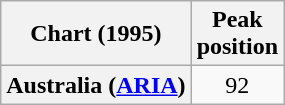<table class="wikitable plainrowheaders" style="text-align:center">
<tr>
<th>Chart (1995)</th>
<th>Peak<br>position</th>
</tr>
<tr>
<th scope="row">Australia (<a href='#'>ARIA</a>)</th>
<td>92</td>
</tr>
</table>
